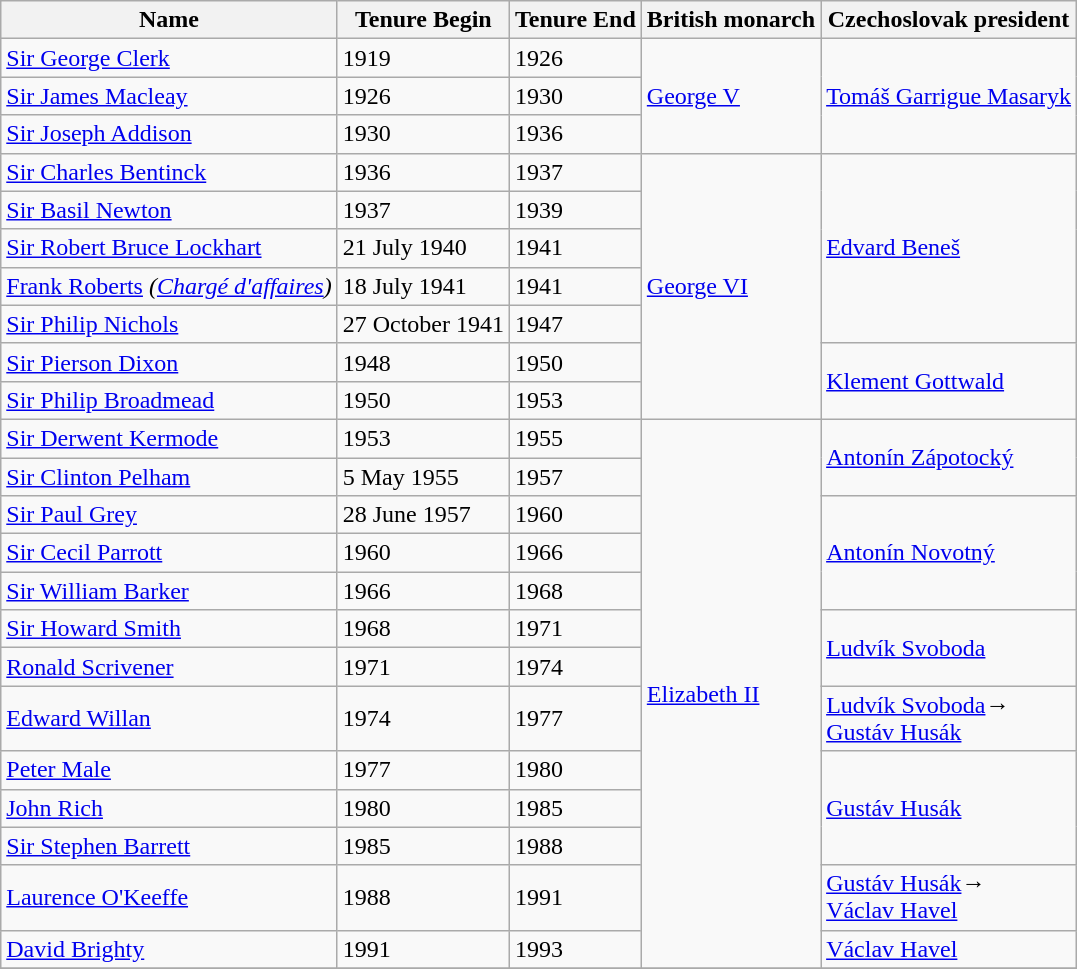<table class="wikitable">
<tr>
<th>Name</th>
<th>Tenure Begin</th>
<th>Tenure End</th>
<th>British monarch</th>
<th>Czechoslovak president</th>
</tr>
<tr>
<td><a href='#'>Sir George Clerk</a></td>
<td>1919</td>
<td>1926</td>
<td rowspan="3"><a href='#'>George V</a></td>
<td rowspan="3"><a href='#'>Tomáš Garrigue Masaryk</a></td>
</tr>
<tr>
<td><a href='#'>Sir James Macleay</a></td>
<td>1926</td>
<td>1930</td>
</tr>
<tr>
<td><a href='#'>Sir Joseph Addison</a></td>
<td>1930</td>
<td>1936</td>
</tr>
<tr>
<td><a href='#'>Sir Charles Bentinck</a></td>
<td>1936</td>
<td>1937</td>
<td rowspan="7"><a href='#'>George VI</a></td>
<td rowspan="5"><a href='#'>Edvard Beneš</a></td>
</tr>
<tr>
<td><a href='#'>Sir Basil Newton</a></td>
<td>1937</td>
<td>1939</td>
</tr>
<tr>
<td><a href='#'>Sir Robert Bruce Lockhart</a></td>
<td>21 July 1940</td>
<td>1941</td>
</tr>
<tr>
<td><a href='#'>Frank Roberts</a> <em>(<a href='#'>Chargé d'affaires</a>)</em></td>
<td>18 July 1941</td>
<td>1941</td>
</tr>
<tr>
<td><a href='#'>Sir Philip Nichols</a></td>
<td>27 October 1941</td>
<td>1947</td>
</tr>
<tr>
<td><a href='#'>Sir Pierson Dixon</a></td>
<td>1948</td>
<td>1950</td>
<td rowspan="2"><a href='#'>Klement Gottwald</a></td>
</tr>
<tr>
<td><a href='#'>Sir Philip Broadmead</a></td>
<td>1950</td>
<td>1953</td>
</tr>
<tr>
<td><a href='#'>Sir Derwent Kermode</a></td>
<td>1953</td>
<td>1955</td>
<td rowspan="13"><a href='#'>Elizabeth II</a></td>
<td rowspan="2"><a href='#'>Antonín Zápotocký</a></td>
</tr>
<tr>
<td><a href='#'>Sir Clinton Pelham</a></td>
<td>5 May 1955</td>
<td>1957</td>
</tr>
<tr>
<td><a href='#'>Sir Paul Grey</a></td>
<td>28 June 1957</td>
<td>1960</td>
<td rowspan="3"><a href='#'>Antonín Novotný</a></td>
</tr>
<tr>
<td><a href='#'>Sir Cecil Parrott</a></td>
<td>1960</td>
<td>1966</td>
</tr>
<tr>
<td><a href='#'>Sir William Barker</a></td>
<td>1966</td>
<td>1968</td>
</tr>
<tr>
<td><a href='#'>Sir Howard Smith</a></td>
<td>1968</td>
<td>1971</td>
<td rowspan="2"><a href='#'>Ludvík Svoboda</a></td>
</tr>
<tr>
<td><a href='#'>Ronald Scrivener</a></td>
<td>1971</td>
<td>1974</td>
</tr>
<tr>
<td><a href='#'>Edward Willan</a></td>
<td>1974</td>
<td>1977</td>
<td><a href='#'>Ludvík Svoboda</a>→<br><a href='#'>Gustáv Husák</a></td>
</tr>
<tr>
<td><a href='#'>Peter Male</a></td>
<td>1977</td>
<td>1980</td>
<td rowspan="3"><a href='#'>Gustáv Husák</a></td>
</tr>
<tr>
<td><a href='#'>John Rich</a></td>
<td>1980</td>
<td>1985</td>
</tr>
<tr>
<td><a href='#'>Sir Stephen Barrett</a></td>
<td>1985</td>
<td>1988</td>
</tr>
<tr>
<td><a href='#'>Laurence O'Keeffe</a></td>
<td>1988</td>
<td>1991</td>
<td><a href='#'>Gustáv Husák</a>→<br><a href='#'>Václav Havel</a></td>
</tr>
<tr>
<td><a href='#'>David Brighty</a></td>
<td>1991</td>
<td>1993</td>
<td><a href='#'>Václav Havel</a></td>
</tr>
<tr>
</tr>
</table>
